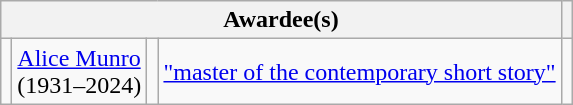<table class="wikitable">
<tr>
<th colspan="4">Awardee(s)</th>
<th></th>
</tr>
<tr>
<td></td>
<td><a href='#'>Alice Munro</a><br>(1931–2024)</td>
<td></td>
<td><a href='#'>"master of the contemporary short story"</a></td>
<td></td>
</tr>
</table>
